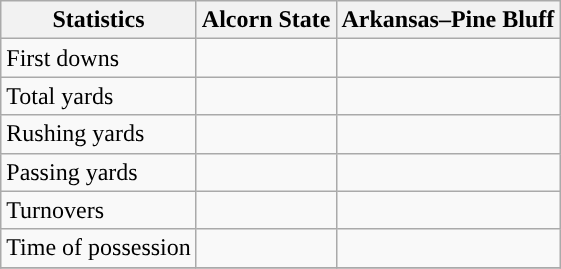<table class="wikitable">
<tr>
<th>Statistics</th>
<th>Alcorn State</th>
<th>Arkansas–Pine Bluff</th>
</tr>
<tr>
<td>First downs</td>
<td> </td>
<td> </td>
</tr>
<tr>
<td>Total yards</td>
<td> </td>
<td> </td>
</tr>
<tr>
<td>Rushing yards</td>
<td> </td>
<td> </td>
</tr>
<tr>
<td>Passing yards</td>
<td> </td>
<td> </td>
</tr>
<tr>
<td>Turnovers</td>
<td> </td>
<td> </td>
</tr>
<tr>
<td>Time of possession</td>
<td> </td>
<td> </td>
</tr>
<tr>
</tr>
</table>
